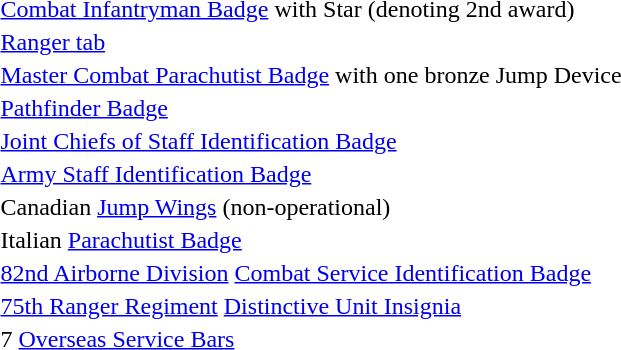<table>
<tr>
<td> <a href='#'>Combat Infantryman Badge</a> with Star (denoting 2nd award)</td>
</tr>
<tr>
<td> <a href='#'>Ranger tab</a></td>
</tr>
<tr>
<td> <a href='#'>Master Combat Parachutist Badge</a> with one bronze Jump Device</td>
</tr>
<tr>
<td> <a href='#'>Pathfinder Badge</a></td>
</tr>
<tr>
<td> <a href='#'>Joint Chiefs of Staff Identification Badge</a></td>
</tr>
<tr>
<td> <a href='#'>Army Staff Identification Badge</a></td>
</tr>
<tr>
<td> Canadian <a href='#'>Jump Wings</a> (non-operational)</td>
</tr>
<tr>
<td> Italian <a href='#'>Parachutist Badge</a></td>
</tr>
<tr>
<td> <a href='#'>82nd Airborne Division</a> <a href='#'>Combat Service Identification Badge</a></td>
</tr>
<tr>
<td> <a href='#'>75th Ranger Regiment</a> <a href='#'>Distinctive Unit Insignia</a></td>
</tr>
<tr>
<td> 7 <a href='#'>Overseas Service Bars</a></td>
</tr>
</table>
